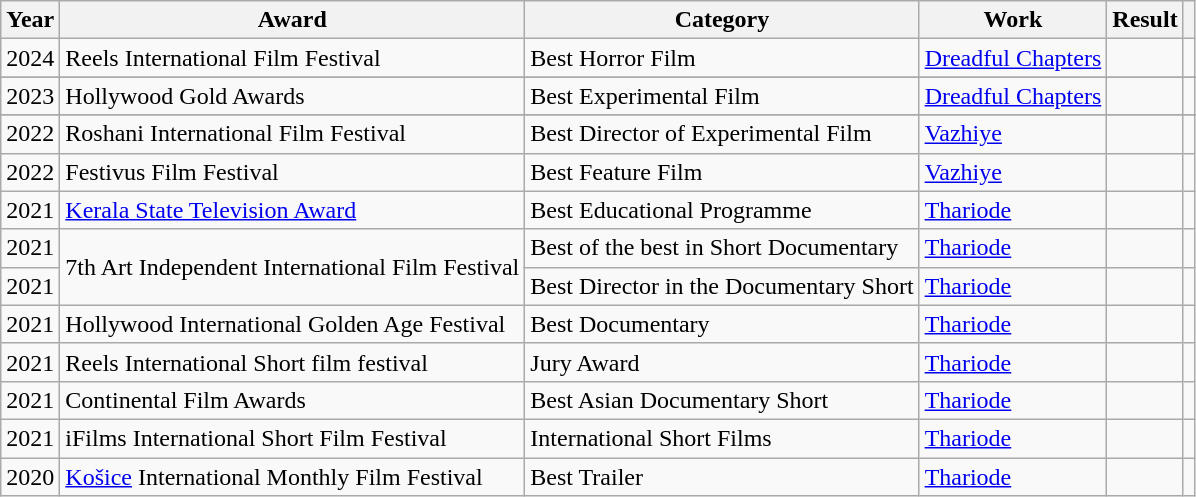<table class="wikitable sortable">
<tr>
<th>Year</th>
<th>Award</th>
<th>Category</th>
<th>Work</th>
<th>Result</th>
<th></th>
</tr>
<tr>
<td rowspan=1>2024</td>
<td>Reels International Film Festival</td>
<td>Best Horror Film</td>
<td><a href='#'>Dreadful Chapters</a></td>
<td></td>
<td></td>
</tr>
<tr>
</tr>
<tr>
<td rowspan=1>2023</td>
<td>Hollywood Gold Awards</td>
<td>Best Experimental Film</td>
<td><a href='#'>Dreadful Chapters</a></td>
<td></td>
<td></td>
</tr>
<tr>
</tr>
<tr>
<td rowspan=1>2022</td>
<td>Roshani International Film Festival</td>
<td>Best Director of Experimental Film</td>
<td><a href='#'>Vazhiye</a></td>
<td></td>
<td></td>
</tr>
<tr>
<td rowspan=1>2022</td>
<td>Festivus Film Festival</td>
<td>Best Feature Film</td>
<td><a href='#'>Vazhiye</a></td>
<td></td>
<td></td>
</tr>
<tr>
<td rowspan=1>2021</td>
<td><a href='#'>Kerala State Television Award</a></td>
<td>Best Educational Programme</td>
<td><a href='#'>Thariode</a></td>
<td></td>
<td></td>
</tr>
<tr>
<td rowspan=1>2021</td>
<td rowspan="2">7th Art Independent International Film Festival</td>
<td>Best of the best in Short Documentary</td>
<td><a href='#'>Thariode</a></td>
<td></td>
<td></td>
</tr>
<tr>
<td rowspan=1>2021</td>
<td>Best Director in the Documentary Short</td>
<td><a href='#'>Thariode</a></td>
<td></td>
<td></td>
</tr>
<tr>
<td rowspan=1>2021</td>
<td>Hollywood International Golden Age Festival</td>
<td>Best Documentary</td>
<td><a href='#'>Thariode</a></td>
<td></td>
<td></td>
</tr>
<tr>
<td rowspan=1>2021</td>
<td>Reels International Short film festival</td>
<td>Jury Award</td>
<td><a href='#'>Thariode</a></td>
<td></td>
<td></td>
</tr>
<tr>
<td rowspan=1>2021</td>
<td>Continental Film Awards</td>
<td>Best Asian Documentary Short</td>
<td><a href='#'>Thariode</a></td>
<td></td>
<td></td>
</tr>
<tr>
<td rowspan=1>2021</td>
<td>iFilms International Short Film Festival</td>
<td>International Short Films</td>
<td><a href='#'>Thariode</a></td>
<td></td>
<td></td>
</tr>
<tr>
<td rowspan=1>2020</td>
<td><a href='#'>Košice</a> International Monthly Film Festival</td>
<td>Best Trailer</td>
<td><a href='#'>Thariode</a></td>
<td></td>
<td></td>
</tr>
</table>
